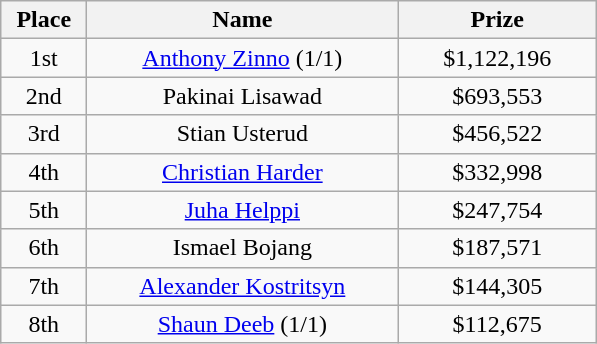<table class="wikitable">
<tr>
<th width="50">Place</th>
<th width="200">Name</th>
<th width="125">Prize</th>
</tr>
<tr>
<td align = "center">1st</td>
<td align = "center"><a href='#'>Anthony Zinno</a> (1/1)</td>
<td align = "center">$1,122,196</td>
</tr>
<tr>
<td align = "center">2nd</td>
<td align = "center">Pakinai Lisawad</td>
<td align = "center">$693,553</td>
</tr>
<tr>
<td align = "center">3rd</td>
<td align = "center">Stian Usterud</td>
<td align = "center">$456,522</td>
</tr>
<tr>
<td align = "center">4th</td>
<td align = "center"><a href='#'>Christian Harder</a></td>
<td align = "center">$332,998</td>
</tr>
<tr>
<td align = "center">5th</td>
<td align = "center"><a href='#'>Juha Helppi</a></td>
<td align = "center">$247,754</td>
</tr>
<tr>
<td align = "center">6th</td>
<td align = "center">Ismael Bojang</td>
<td align = "center">$187,571</td>
</tr>
<tr>
<td align = "center">7th</td>
<td align = "center"><a href='#'>Alexander Kostritsyn</a></td>
<td align = "center">$144,305</td>
</tr>
<tr>
<td align = "center">8th</td>
<td align = "center"><a href='#'>Shaun Deeb</a> (1/1)</td>
<td align = "center">$112,675</td>
</tr>
</table>
